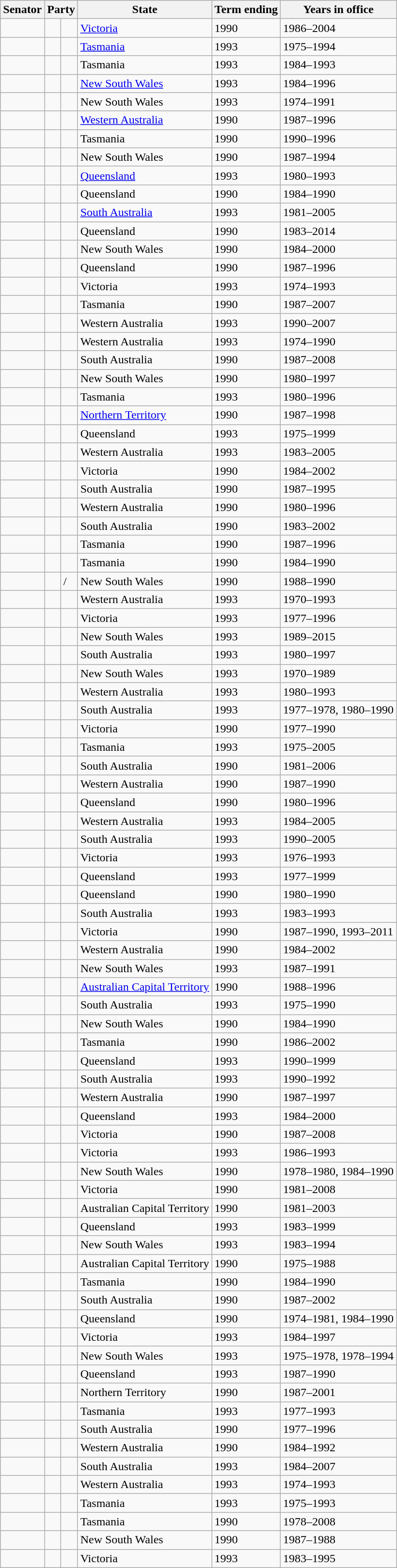<table class="wikitable sortable">
<tr>
<th>Senator</th>
<th colspan=2>Party</th>
<th>State</th>
<th>Term ending</th>
<th>Years in office</th>
</tr>
<tr>
<td></td>
<td> </td>
<td></td>
<td><a href='#'>Victoria</a></td>
<td>1990</td>
<td>1986–2004</td>
</tr>
<tr>
<td></td>
<td> </td>
<td></td>
<td><a href='#'>Tasmania</a></td>
<td>1993</td>
<td>1975–1994</td>
</tr>
<tr>
<td></td>
<td> </td>
<td></td>
<td>Tasmania</td>
<td>1993</td>
<td>1984–1993</td>
</tr>
<tr>
<td></td>
<td> </td>
<td></td>
<td><a href='#'>New South Wales</a></td>
<td>1993</td>
<td>1984–1996</td>
</tr>
<tr>
<td></td>
<td> </td>
<td></td>
<td>New South Wales</td>
<td>1993</td>
<td>1974–1991</td>
</tr>
<tr>
<td></td>
<td> </td>
<td></td>
<td><a href='#'>Western Australia</a></td>
<td>1990</td>
<td>1987–1996</td>
</tr>
<tr>
<td> </td>
<td> </td>
<td></td>
<td>Tasmania</td>
<td>1990</td>
<td>1990–1996</td>
</tr>
<tr>
<td></td>
<td> </td>
<td></td>
<td>New South Wales</td>
<td>1990</td>
<td>1987–1994</td>
</tr>
<tr>
<td></td>
<td> </td>
<td></td>
<td><a href='#'>Queensland</a></td>
<td>1993</td>
<td>1980–1993</td>
</tr>
<tr>
<td></td>
<td> </td>
<td></td>
<td>Queensland</td>
<td>1990</td>
<td>1984–1990</td>
</tr>
<tr>
<td></td>
<td> </td>
<td></td>
<td><a href='#'>South Australia</a></td>
<td>1993</td>
<td>1981–2005</td>
</tr>
<tr>
<td></td>
<td> </td>
<td></td>
<td>Queensland</td>
<td>1990</td>
<td>1983–2014</td>
</tr>
<tr>
<td></td>
<td> </td>
<td></td>
<td>New South Wales</td>
<td>1990</td>
<td>1984–2000</td>
</tr>
<tr>
<td></td>
<td> </td>
<td></td>
<td>Queensland</td>
<td>1990</td>
<td>1987–1996</td>
</tr>
<tr>
<td></td>
<td> </td>
<td></td>
<td>Victoria</td>
<td>1993</td>
<td>1974–1993</td>
</tr>
<tr>
<td></td>
<td> </td>
<td></td>
<td>Tasmania</td>
<td>1990</td>
<td>1987–2007</td>
</tr>
<tr>
<td> </td>
<td> </td>
<td></td>
<td>Western Australia</td>
<td>1993</td>
<td>1990–2007</td>
</tr>
<tr>
<td> </td>
<td> </td>
<td></td>
<td>Western Australia</td>
<td>1993</td>
<td>1974–1990</td>
</tr>
<tr>
<td></td>
<td> </td>
<td></td>
<td>South Australia</td>
<td>1990</td>
<td>1987–2008</td>
</tr>
<tr>
<td></td>
<td> </td>
<td></td>
<td>New South Wales</td>
<td>1990</td>
<td>1980–1997</td>
</tr>
<tr>
<td></td>
<td> </td>
<td></td>
<td>Tasmania</td>
<td>1993</td>
<td>1980–1996</td>
</tr>
<tr>
<td></td>
<td> </td>
<td></td>
<td><a href='#'>Northern Territory</a></td>
<td>1990 </td>
<td>1987–1998</td>
</tr>
<tr>
<td></td>
<td> </td>
<td></td>
<td>Queensland</td>
<td>1993</td>
<td>1975–1999</td>
</tr>
<tr>
<td></td>
<td> </td>
<td></td>
<td>Western Australia</td>
<td>1993</td>
<td>1983–2005</td>
</tr>
<tr>
<td></td>
<td> </td>
<td></td>
<td>Victoria</td>
<td>1990</td>
<td>1984–2002</td>
</tr>
<tr>
<td></td>
<td> </td>
<td></td>
<td>South Australia</td>
<td>1990</td>
<td>1987–1995</td>
</tr>
<tr>
<td></td>
<td> </td>
<td></td>
<td>Western Australia</td>
<td>1990</td>
<td>1980–1996</td>
</tr>
<tr>
<td></td>
<td> </td>
<td></td>
<td>South Australia</td>
<td>1990</td>
<td>1983–2002</td>
</tr>
<tr>
<td></td>
<td> </td>
<td></td>
<td>Tasmania</td>
<td>1990</td>
<td>1987–1996</td>
</tr>
<tr>
<td></td>
<td> </td>
<td></td>
<td>Tasmania</td>
<td>1990</td>
<td>1984–1990</td>
</tr>
<tr>
<td> </td>
<td> </td>
<td>/</td>
<td>New South Wales</td>
<td>1990</td>
<td>1988–1990</td>
</tr>
<tr>
<td> </td>
<td> </td>
<td></td>
<td>Western Australia</td>
<td>1993</td>
<td>1970–1993</td>
</tr>
<tr>
<td></td>
<td> </td>
<td></td>
<td>Victoria</td>
<td>1993</td>
<td>1977–1996</td>
</tr>
<tr>
<td> </td>
<td> </td>
<td></td>
<td>New South Wales</td>
<td>1993</td>
<td>1989–2015</td>
</tr>
<tr>
<td></td>
<td> </td>
<td></td>
<td>South Australia</td>
<td>1993</td>
<td>1980–1997</td>
</tr>
<tr>
<td> </td>
<td> </td>
<td></td>
<td>New South Wales</td>
<td>1993</td>
<td>1970–1989</td>
</tr>
<tr>
<td></td>
<td> </td>
<td></td>
<td>Western Australia</td>
<td>1993</td>
<td>1980–1993</td>
</tr>
<tr>
<td> </td>
<td> </td>
<td></td>
<td>South Australia</td>
<td>1993</td>
<td>1977–1978, 1980–1990</td>
</tr>
<tr>
<td></td>
<td> </td>
<td></td>
<td>Victoria</td>
<td>1990</td>
<td>1977–1990</td>
</tr>
<tr>
<td></td>
<td> </td>
<td></td>
<td>Tasmania</td>
<td>1993</td>
<td>1975–2005</td>
</tr>
<tr>
<td></td>
<td> </td>
<td></td>
<td>South Australia</td>
<td>1990</td>
<td>1981–2006</td>
</tr>
<tr>
<td></td>
<td> </td>
<td></td>
<td>Western Australia</td>
<td>1990</td>
<td>1987–1990</td>
</tr>
<tr>
<td></td>
<td> </td>
<td></td>
<td>Queensland</td>
<td>1990</td>
<td>1980–1996</td>
</tr>
<tr>
<td></td>
<td> </td>
<td></td>
<td>Western Australia</td>
<td>1993</td>
<td>1984–2005</td>
</tr>
<tr>
<td> </td>
<td> </td>
<td></td>
<td>South Australia</td>
<td>1993</td>
<td>1990–2005</td>
</tr>
<tr>
<td></td>
<td> </td>
<td></td>
<td>Victoria</td>
<td>1993</td>
<td>1976–1993</td>
</tr>
<tr>
<td></td>
<td> </td>
<td></td>
<td>Queensland</td>
<td>1993</td>
<td>1977–1999</td>
</tr>
<tr>
<td></td>
<td> </td>
<td></td>
<td>Queensland</td>
<td>1990</td>
<td>1980–1990</td>
</tr>
<tr>
<td></td>
<td> </td>
<td></td>
<td>South Australia</td>
<td>1993</td>
<td>1983–1993</td>
</tr>
<tr>
<td></td>
<td> </td>
<td></td>
<td>Victoria</td>
<td>1990</td>
<td>1987–1990, 1993–2011</td>
</tr>
<tr>
<td></td>
<td> </td>
<td></td>
<td>Western Australia</td>
<td>1990</td>
<td>1984–2002</td>
</tr>
<tr>
<td></td>
<td> </td>
<td></td>
<td>New South Wales</td>
<td>1993</td>
<td>1987–1991</td>
</tr>
<tr>
<td> </td>
<td> </td>
<td></td>
<td><a href='#'>Australian Capital Territory</a></td>
<td>1990 </td>
<td>1988–1996</td>
</tr>
<tr>
<td> </td>
<td> </td>
<td></td>
<td>South Australia</td>
<td>1993</td>
<td>1975–1990</td>
</tr>
<tr>
<td></td>
<td> </td>
<td></td>
<td>New South Wales</td>
<td>1990</td>
<td>1984–1990</td>
</tr>
<tr>
<td></td>
<td> </td>
<td></td>
<td>Tasmania</td>
<td>1990</td>
<td>1986–2002</td>
</tr>
<tr>
<td> </td>
<td> </td>
<td></td>
<td>Queensland</td>
<td>1993</td>
<td>1990–1999</td>
</tr>
<tr>
<td> </td>
<td> </td>
<td></td>
<td>South Australia</td>
<td>1993</td>
<td>1990–1992</td>
</tr>
<tr>
<td></td>
<td> </td>
<td></td>
<td>Western Australia</td>
<td>1990</td>
<td>1987–1997</td>
</tr>
<tr>
<td></td>
<td> </td>
<td></td>
<td>Queensland</td>
<td>1993</td>
<td>1984–2000</td>
</tr>
<tr>
<td></td>
<td> </td>
<td></td>
<td>Victoria</td>
<td>1990</td>
<td>1987–2008</td>
</tr>
<tr>
<td></td>
<td> </td>
<td></td>
<td>Victoria</td>
<td>1993</td>
<td>1986–1993</td>
</tr>
<tr>
<td></td>
<td> </td>
<td></td>
<td>New South Wales</td>
<td>1990</td>
<td>1978–1980, 1984–1990</td>
</tr>
<tr>
<td></td>
<td> </td>
<td></td>
<td>Victoria</td>
<td>1990</td>
<td>1981–2008</td>
</tr>
<tr>
<td></td>
<td> </td>
<td></td>
<td>Australian Capital Territory</td>
<td>1990 </td>
<td>1981–2003</td>
</tr>
<tr>
<td></td>
<td> </td>
<td></td>
<td>Queensland</td>
<td>1993</td>
<td>1983–1999</td>
</tr>
<tr>
<td></td>
<td> </td>
<td></td>
<td>New South Wales</td>
<td>1993</td>
<td>1983–1994</td>
</tr>
<tr>
<td> </td>
<td> </td>
<td></td>
<td>Australian Capital Territory</td>
<td>1990 </td>
<td>1975–1988</td>
</tr>
<tr>
<td> </td>
<td> </td>
<td></td>
<td>Tasmania</td>
<td>1990</td>
<td>1984–1990</td>
</tr>
<tr>
<td></td>
<td> </td>
<td></td>
<td>South Australia</td>
<td>1990</td>
<td>1987–2002</td>
</tr>
<tr>
<td></td>
<td> </td>
<td></td>
<td>Queensland</td>
<td>1990</td>
<td>1974–1981, 1984–1990</td>
</tr>
<tr>
<td></td>
<td> </td>
<td></td>
<td>Victoria</td>
<td>1993</td>
<td>1984–1997</td>
</tr>
<tr>
<td></td>
<td> </td>
<td></td>
<td>New South Wales</td>
<td>1993</td>
<td>1975–1978, 1978–1994</td>
</tr>
<tr>
<td> </td>
<td> </td>
<td></td>
<td>Queensland</td>
<td>1993</td>
<td>1987–1990</td>
</tr>
<tr>
<td></td>
<td> </td>
<td></td>
<td>Northern Territory</td>
<td>1990 </td>
<td>1987–2001</td>
</tr>
<tr>
<td></td>
<td> </td>
<td></td>
<td>Tasmania</td>
<td>1993</td>
<td>1977–1993</td>
</tr>
<tr>
<td></td>
<td> </td>
<td></td>
<td>South Australia</td>
<td>1990</td>
<td>1977–1996</td>
</tr>
<tr>
<td></td>
<td> </td>
<td></td>
<td>Western Australia</td>
<td>1990</td>
<td>1984–1992</td>
</tr>
<tr>
<td></td>
<td> </td>
<td></td>
<td>South Australia</td>
<td>1993</td>
<td>1984–2007</td>
</tr>
<tr>
<td></td>
<td> </td>
<td></td>
<td>Western Australia</td>
<td>1993</td>
<td>1974–1993</td>
</tr>
<tr>
<td></td>
<td> </td>
<td></td>
<td>Tasmania</td>
<td>1993</td>
<td>1975–1993</td>
</tr>
<tr>
<td></td>
<td> </td>
<td></td>
<td>Tasmania</td>
<td>1990</td>
<td>1978–2008</td>
</tr>
<tr>
<td> </td>
<td> </td>
<td></td>
<td>New South Wales</td>
<td>1990</td>
<td>1987–1988</td>
</tr>
<tr>
<td></td>
<td> </td>
<td></td>
<td>Victoria</td>
<td>1993</td>
<td>1983–1995</td>
</tr>
</table>
